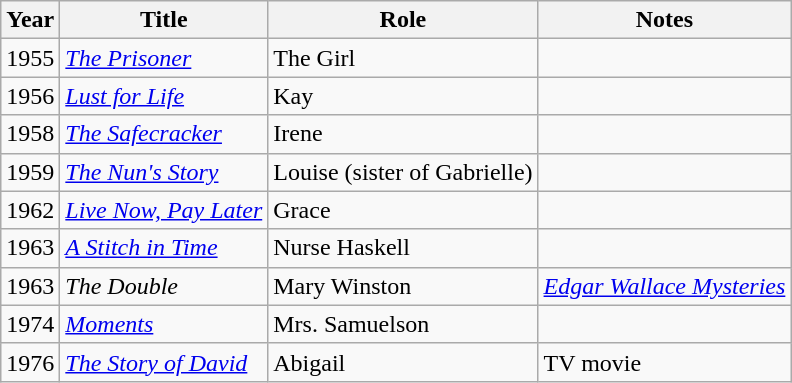<table class="wikitable">
<tr>
<th>Year</th>
<th>Title</th>
<th>Role</th>
<th>Notes</th>
</tr>
<tr>
<td>1955</td>
<td><em><a href='#'>The Prisoner</a></em></td>
<td>The Girl</td>
<td></td>
</tr>
<tr>
<td>1956</td>
<td><em><a href='#'>Lust for Life</a></em></td>
<td>Kay</td>
<td></td>
</tr>
<tr>
<td>1958</td>
<td><em><a href='#'>The Safecracker</a></em></td>
<td>Irene</td>
<td></td>
</tr>
<tr>
<td>1959</td>
<td><em><a href='#'>The Nun's Story</a></em></td>
<td>Louise (sister of Gabrielle)</td>
<td></td>
</tr>
<tr>
<td>1962</td>
<td><em><a href='#'>Live Now, Pay Later</a></em></td>
<td>Grace</td>
<td></td>
</tr>
<tr>
<td>1963</td>
<td><em><a href='#'>A Stitch in Time</a></em></td>
<td>Nurse Haskell</td>
<td></td>
</tr>
<tr>
<td>1963</td>
<td><em>The Double</em></td>
<td>Mary Winston</td>
<td><em><a href='#'>Edgar Wallace Mysteries</a></em></td>
</tr>
<tr>
<td>1974</td>
<td><em><a href='#'>Moments</a></em></td>
<td>Mrs. Samuelson</td>
<td></td>
</tr>
<tr>
<td>1976</td>
<td><em><a href='#'>The Story of David</a></em></td>
<td>Abigail</td>
<td>TV movie</td>
</tr>
</table>
